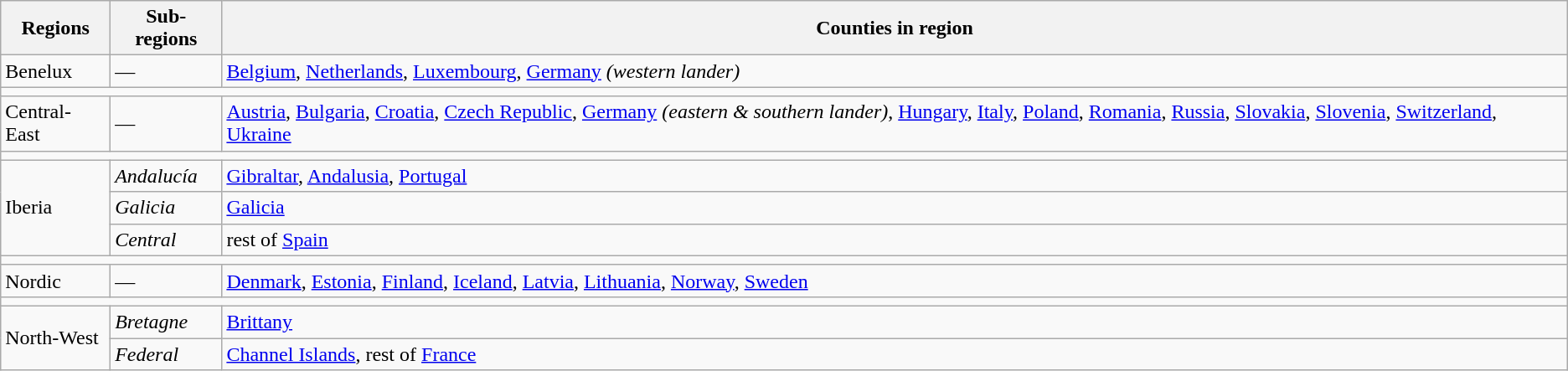<table class="wikitable">
<tr>
<th>Regions</th>
<th>Sub-regions</th>
<th>Counties in region</th>
</tr>
<tr>
<td>Benelux</td>
<td>—</td>
<td><a href='#'>Belgium</a>, <a href='#'>Netherlands</a>, <a href='#'>Luxembourg</a>, <a href='#'>Germany</a> <em>(western lander)</em></td>
</tr>
<tr>
<td colspan="3"></td>
</tr>
<tr>
<td>Central-East</td>
<td>—</td>
<td><a href='#'>Austria</a>, <a href='#'>Bulgaria</a>, <a href='#'>Croatia</a>, <a href='#'>Czech Republic</a>, <a href='#'>Germany</a> <em>(eastern & southern lander)</em>, <a href='#'>Hungary</a>, <a href='#'>Italy</a>, <a href='#'>Poland</a>, <a href='#'>Romania</a>, <a href='#'>Russia</a>, <a href='#'>Slovakia</a>, <a href='#'>Slovenia</a>, <a href='#'>Switzerland</a>, <a href='#'>Ukraine</a></td>
</tr>
<tr>
<td colspan="3"></td>
</tr>
<tr>
<td rowspan="3">Iberia</td>
<td><em>Andalucía</em></td>
<td><a href='#'>Gibraltar</a>, <a href='#'>Andalusia</a>, <a href='#'>Portugal</a></td>
</tr>
<tr>
<td><em>Galicia</em></td>
<td><a href='#'>Galicia</a></td>
</tr>
<tr>
<td><em>Central</em></td>
<td>rest of <a href='#'>Spain</a></td>
</tr>
<tr>
<td colspan="3"></td>
</tr>
<tr>
<td>Nordic</td>
<td>—</td>
<td><a href='#'>Denmark</a>, <a href='#'>Estonia</a>, <a href='#'>Finland</a>, <a href='#'>Iceland</a>, <a href='#'>Latvia</a>, <a href='#'>Lithuania</a>, <a href='#'>Norway</a>, <a href='#'>Sweden</a></td>
</tr>
<tr>
<td colspan="3"></td>
</tr>
<tr>
<td rowspan="2">North-West</td>
<td><em>Bretagne</em></td>
<td><a href='#'>Brittany</a></td>
</tr>
<tr>
<td><em>Federal</em></td>
<td><a href='#'>Channel Islands</a>, rest of <a href='#'>France</a></td>
</tr>
</table>
